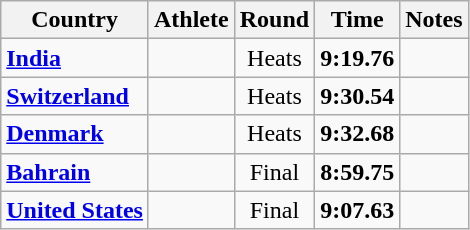<table class="wikitable sortable" style="text-align:center">
<tr>
<th>Country</th>
<th>Athlete</th>
<th>Round</th>
<th>Time</th>
<th>Notes</th>
</tr>
<tr>
<td align=left><strong><a href='#'>India</a></strong></td>
<td align=left></td>
<td>Heats</td>
<td><strong>9:19.76</strong></td>
<td></td>
</tr>
<tr>
<td align=left><strong><a href='#'>Switzerland</a></strong></td>
<td align=left></td>
<td>Heats</td>
<td><strong>9:30.54</strong></td>
<td></td>
</tr>
<tr>
<td align=left><strong><a href='#'>Denmark</a></strong></td>
<td align=left></td>
<td>Heats</td>
<td><strong>9:32.68</strong></td>
<td></td>
</tr>
<tr>
<td align=left><strong><a href='#'>Bahrain</a></strong></td>
<td align=left></td>
<td>Final</td>
<td><strong>8:59.75</strong></td>
<td></td>
</tr>
<tr>
<td align=left><strong><a href='#'>United States</a></strong></td>
<td align=left></td>
<td>Final</td>
<td><strong>9:07.63</strong></td>
<td></td>
</tr>
</table>
